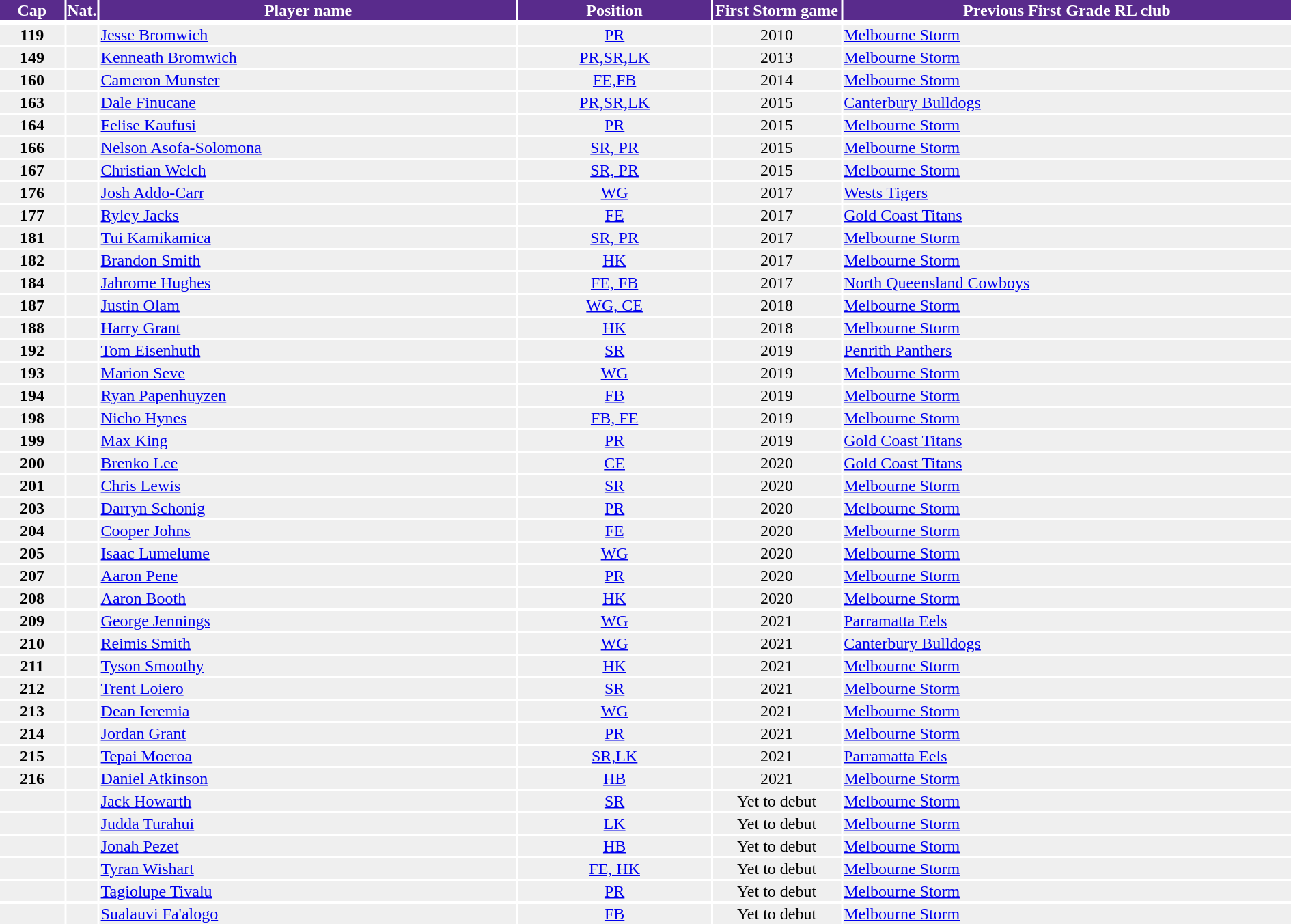<table width=100%>
<tr bgcolor="#592B8C"; style="color:#FFFFFF">
<th width=5%>Cap</th>
<th width=1%>Nat.</th>
<th !width=30%>Player name</th>
<th width=15%>Position</th>
<th width=10%>First Storm game</th>
<th width=35%>Previous First Grade RL club  </th>
</tr>
<tr>
</tr>
<tr bgcolor="#efefef">
<td align=center><strong>119</strong></td>
<td align=center></td>
<td><a href='#'>Jesse Bromwich</a></td>
<td align=center><a href='#'>PR</a></td>
<td align=center>2010</td>
<td> <a href='#'>Melbourne Storm</a></td>
</tr>
<tr bgcolor="#efefef">
<td align=center><strong>149</strong></td>
<td align=center></td>
<td><a href='#'>Kenneath Bromwich</a></td>
<td align=center><a href='#'>PR,SR,LK</a></td>
<td align=center>2013</td>
<td> <a href='#'>Melbourne Storm</a></td>
</tr>
<tr bgcolor="#efefef">
<td align=center><strong>160</strong></td>
<td align=center></td>
<td><a href='#'>Cameron Munster</a></td>
<td align=center><a href='#'>FE,FB</a></td>
<td align=center>2014</td>
<td> <a href='#'>Melbourne Storm</a></td>
</tr>
<tr bgcolor="#efefef">
<td align=center><strong>163</strong></td>
<td align=center></td>
<td><a href='#'>Dale Finucane</a></td>
<td align=center><a href='#'>PR,SR,LK</a></td>
<td align=center>2015</td>
<td> <a href='#'>Canterbury Bulldogs</a></td>
</tr>
<tr bgcolor="#efefef">
<td align=center><strong>164</strong></td>
<td align=center></td>
<td><a href='#'>Felise Kaufusi</a></td>
<td align=center><a href='#'>PR</a></td>
<td align=center>2015</td>
<td> <a href='#'>Melbourne Storm</a></td>
</tr>
<tr bgcolor="#efefef">
<td align=center><strong>166</strong></td>
<td align=center></td>
<td><a href='#'>Nelson Asofa-Solomona</a></td>
<td align=center><a href='#'>SR, PR</a></td>
<td align=center>2015</td>
<td> <a href='#'>Melbourne Storm</a></td>
</tr>
<tr bgcolor="#efefef">
<td align=center><strong>167</strong></td>
<td align=center></td>
<td><a href='#'>Christian Welch</a></td>
<td align=center><a href='#'>SR, PR</a></td>
<td align=center>2015</td>
<td> <a href='#'>Melbourne Storm</a></td>
</tr>
<tr bgcolor="#efefef">
<td align=center><strong>176</strong></td>
<td align=center></td>
<td><a href='#'>Josh Addo-Carr</a></td>
<td align=center><a href='#'>WG</a></td>
<td align=center>2017</td>
<td> <a href='#'>Wests Tigers</a></td>
</tr>
<tr bgcolor="#efefef">
<td align=center><strong>177</strong></td>
<td align=center></td>
<td><a href='#'>Ryley Jacks</a></td>
<td align=center><a href='#'>FE</a></td>
<td align=center>2017</td>
<td> <a href='#'>Gold Coast Titans</a></td>
</tr>
<tr bgcolor="#efefef">
<td align=center><strong>181</strong></td>
<td align=center></td>
<td><a href='#'>Tui Kamikamica</a></td>
<td align=center><a href='#'>SR, PR</a></td>
<td align=center>2017</td>
<td> <a href='#'>Melbourne Storm</a></td>
</tr>
<tr bgcolor="#efefef">
<td align=center><strong>182</strong></td>
<td align=center></td>
<td><a href='#'>Brandon Smith</a></td>
<td align=center><a href='#'>HK</a></td>
<td align=center>2017</td>
<td> <a href='#'>Melbourne Storm</a></td>
</tr>
<tr bgcolor="#efefef">
<td align=center><strong>184</strong></td>
<td align=center></td>
<td><a href='#'>Jahrome Hughes</a></td>
<td align=center><a href='#'>FE, FB</a></td>
<td align=center>2017</td>
<td> <a href='#'>North Queensland Cowboys</a></td>
</tr>
<tr bgcolor="#efefef">
<td align=center><strong>187</strong></td>
<td align=center></td>
<td><a href='#'>Justin Olam</a></td>
<td align=center><a href='#'>WG, CE</a></td>
<td align=center>2018</td>
<td> <a href='#'>Melbourne Storm</a></td>
</tr>
<tr bgcolor="#efefef">
<td align=center><strong>188</strong></td>
<td align=center></td>
<td><a href='#'>Harry Grant</a></td>
<td align=center><a href='#'>HK</a></td>
<td align=center>2018</td>
<td> <a href='#'>Melbourne Storm</a></td>
</tr>
<tr bgcolor="#efefef">
<td align=center><strong>192</strong></td>
<td align=center></td>
<td><a href='#'>Tom Eisenhuth</a></td>
<td align=center><a href='#'>SR</a></td>
<td align=center>2019</td>
<td> <a href='#'>Penrith Panthers</a></td>
</tr>
<tr bgcolor="#efefef">
<td align=center><strong>193</strong></td>
<td align=center></td>
<td><a href='#'>Marion Seve</a></td>
<td align=center><a href='#'>WG</a></td>
<td align=center>2019</td>
<td> <a href='#'>Melbourne Storm</a></td>
</tr>
<tr bgcolor="#efefef">
<td align=center><strong>194</strong></td>
<td align=center></td>
<td><a href='#'>Ryan Papenhuyzen</a></td>
<td align=center><a href='#'>FB</a></td>
<td align=center>2019</td>
<td> <a href='#'>Melbourne Storm</a></td>
</tr>
<tr bgcolor="#efefef">
<td align=center><strong>198</strong></td>
<td align=center></td>
<td><a href='#'>Nicho Hynes</a></td>
<td align=center><a href='#'>FB, FE</a></td>
<td align=center>2019</td>
<td> <a href='#'>Melbourne Storm</a></td>
</tr>
<tr bgcolor="#efefef">
<td align=center><strong>199</strong></td>
<td align=center></td>
<td><a href='#'>Max King</a></td>
<td align=center><a href='#'>PR</a></td>
<td align=center>2019</td>
<td> <a href='#'>Gold Coast Titans</a></td>
</tr>
<tr bgcolor="#efefef">
<td align=center><strong>200</strong></td>
<td align=center></td>
<td><a href='#'>Brenko Lee</a></td>
<td align=center><a href='#'>CE</a></td>
<td align=center>2020</td>
<td> <a href='#'>Gold Coast Titans</a></td>
</tr>
<tr bgcolor="#efefef">
<td align=center><strong>201</strong></td>
<td align=center></td>
<td><a href='#'>Chris Lewis</a></td>
<td align=center><a href='#'>SR</a></td>
<td align=center>2020</td>
<td> <a href='#'>Melbourne Storm</a></td>
</tr>
<tr bgcolor="#efefef">
<td align=center><strong>203</strong></td>
<td align=center></td>
<td><a href='#'>Darryn Schonig</a></td>
<td align=center><a href='#'>PR</a></td>
<td align=center>2020</td>
<td> <a href='#'>Melbourne Storm</a></td>
</tr>
<tr bgcolor="#efefef">
<td align=center><strong>204</strong></td>
<td align=center></td>
<td><a href='#'>Cooper Johns</a></td>
<td align=center><a href='#'>FE</a></td>
<td align=center>2020</td>
<td> <a href='#'>Melbourne Storm</a></td>
</tr>
<tr bgcolor="#efefef">
<td align=center><strong>205</strong></td>
<td align=center></td>
<td><a href='#'>Isaac Lumelume</a></td>
<td align=center><a href='#'>WG</a></td>
<td align=center>2020</td>
<td> <a href='#'>Melbourne Storm</a></td>
</tr>
<tr bgcolor="#efefef">
<td align=center><strong>207</strong></td>
<td align=center></td>
<td><a href='#'>Aaron Pene</a></td>
<td align=center><a href='#'>PR</a></td>
<td align=center>2020</td>
<td> <a href='#'>Melbourne Storm</a></td>
</tr>
<tr bgcolor="#efefef">
<td align=center><strong>208</strong></td>
<td align=center></td>
<td><a href='#'>Aaron Booth</a></td>
<td align=center><a href='#'>HK</a></td>
<td align=center>2020</td>
<td> <a href='#'>Melbourne Storm</a></td>
</tr>
<tr bgcolor="#efefef">
<td align=center><strong>209</strong></td>
<td align=center></td>
<td><a href='#'>George Jennings</a></td>
<td align=center><a href='#'>WG</a></td>
<td align=center>2021</td>
<td> <a href='#'>Parramatta Eels</a></td>
</tr>
<tr bgcolor="#efefef">
<td align=center><strong>210</strong></td>
<td align=center></td>
<td><a href='#'>Reimis Smith</a></td>
<td align=center><a href='#'>WG</a></td>
<td align=center>2021</td>
<td> <a href='#'>Canterbury Bulldogs</a></td>
</tr>
<tr bgcolor="#efefef">
<td align=center><strong>211</strong></td>
<td align=center></td>
<td><a href='#'>Tyson Smoothy</a></td>
<td align=center><a href='#'>HK</a></td>
<td align=center>2021</td>
<td> <a href='#'>Melbourne Storm</a></td>
</tr>
<tr bgcolor="#efefef">
<td align=center><strong>212</strong></td>
<td align=center></td>
<td><a href='#'>Trent Loiero</a></td>
<td align=center><a href='#'>SR</a></td>
<td align=center>2021</td>
<td> <a href='#'>Melbourne Storm</a></td>
</tr>
<tr bgcolor="#efefef">
<td align=center><strong>213</strong></td>
<td align=center></td>
<td><a href='#'>Dean Ieremia</a></td>
<td align=center><a href='#'>WG</a></td>
<td align=center>2021</td>
<td> <a href='#'>Melbourne Storm</a></td>
</tr>
<tr bgcolor="#efefef">
<td align=center><strong>214</strong></td>
<td align=center></td>
<td><a href='#'>Jordan Grant</a></td>
<td align=center><a href='#'>PR</a></td>
<td align=center>2021</td>
<td> <a href='#'>Melbourne Storm</a></td>
</tr>
<tr bgcolor="#efefef">
<td align=center><strong>215</strong></td>
<td align=center></td>
<td><a href='#'>Tepai Moeroa</a></td>
<td align=center><a href='#'>SR,LK</a></td>
<td align=center>2021</td>
<td> <a href='#'>Parramatta Eels</a></td>
</tr>
<tr bgcolor="#efefef">
<td align=center><strong>216</strong></td>
<td align=center></td>
<td><a href='#'>Daniel Atkinson</a></td>
<td align=center><a href='#'>HB</a></td>
<td align=center>2021</td>
<td> <a href='#'>Melbourne Storm</a></td>
</tr>
<tr bgcolor="#efefef">
<td align=center></td>
<td align=center></td>
<td><a href='#'>Jack Howarth</a></td>
<td align=center><a href='#'>SR</a></td>
<td align=center>Yet to debut</td>
<td> <a href='#'>Melbourne Storm</a></td>
</tr>
<tr bgcolor="#efefef">
<td align=center></td>
<td align=center></td>
<td><a href='#'>Judda Turahui</a></td>
<td align=center><a href='#'>LK</a></td>
<td align=center>Yet to debut</td>
<td> <a href='#'>Melbourne Storm</a></td>
</tr>
<tr bgcolor="#efefef">
<td align=center></td>
<td align=center></td>
<td><a href='#'>Jonah Pezet</a></td>
<td align=center><a href='#'>HB</a></td>
<td align=center>Yet to debut</td>
<td> <a href='#'>Melbourne Storm</a></td>
</tr>
<tr bgcolor="#efefef">
<td align=center></td>
<td align=center></td>
<td><a href='#'>Tyran Wishart</a></td>
<td align=center><a href='#'>FE, HK</a></td>
<td align=center>Yet to debut</td>
<td> <a href='#'>Melbourne Storm</a></td>
</tr>
<tr bgcolor="#efefef">
<td align=center></td>
<td align=center></td>
<td><a href='#'>Tagiolupe Tivalu</a></td>
<td align=center><a href='#'>PR</a></td>
<td align=center>Yet to debut</td>
<td> <a href='#'>Melbourne Storm</a></td>
</tr>
<tr bgcolor="#efefef">
<td align=center></td>
<td align=center></td>
<td><a href='#'>Sualauvi Fa'alogo</a></td>
<td align=center><a href='#'>FB</a></td>
<td align=center>Yet to debut</td>
<td> <a href='#'>Melbourne Storm</a></td>
</tr>
</table>
